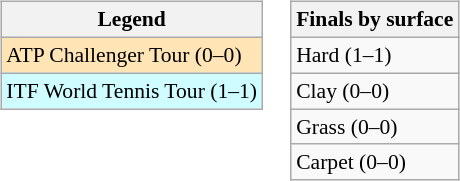<table>
<tr valign=top>
<td><br><table class=wikitable style=font-size:90%>
<tr>
<th>Legend</th>
</tr>
<tr bgcolor=moccasin>
<td>ATP Challenger Tour (0–0)</td>
</tr>
<tr bgcolor=cffcff>
<td>ITF World Tennis Tour (1–1)</td>
</tr>
</table>
</td>
<td><br><table class=wikitable style=font-size:90%>
<tr>
<th>Finals by surface</th>
</tr>
<tr>
<td>Hard (1–1)</td>
</tr>
<tr>
<td>Clay (0–0)</td>
</tr>
<tr>
<td>Grass (0–0)</td>
</tr>
<tr>
<td>Carpet (0–0)</td>
</tr>
</table>
</td>
</tr>
</table>
